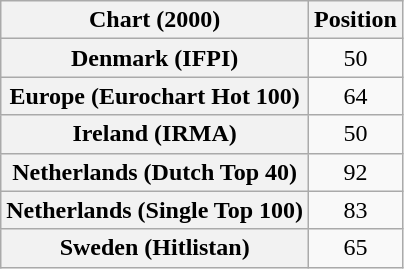<table class="wikitable sortable plainrowheaders" style="text-align:center">
<tr>
<th>Chart (2000)</th>
<th>Position</th>
</tr>
<tr>
<th scope="row">Denmark (IFPI)</th>
<td>50</td>
</tr>
<tr>
<th scope="row">Europe (Eurochart Hot 100)</th>
<td>64</td>
</tr>
<tr>
<th scope="row">Ireland (IRMA)</th>
<td>50</td>
</tr>
<tr>
<th scope="row">Netherlands (Dutch Top 40)</th>
<td>92</td>
</tr>
<tr>
<th scope="row">Netherlands (Single Top 100)</th>
<td>83</td>
</tr>
<tr>
<th scope="row">Sweden (Hitlistan)</th>
<td>65</td>
</tr>
</table>
